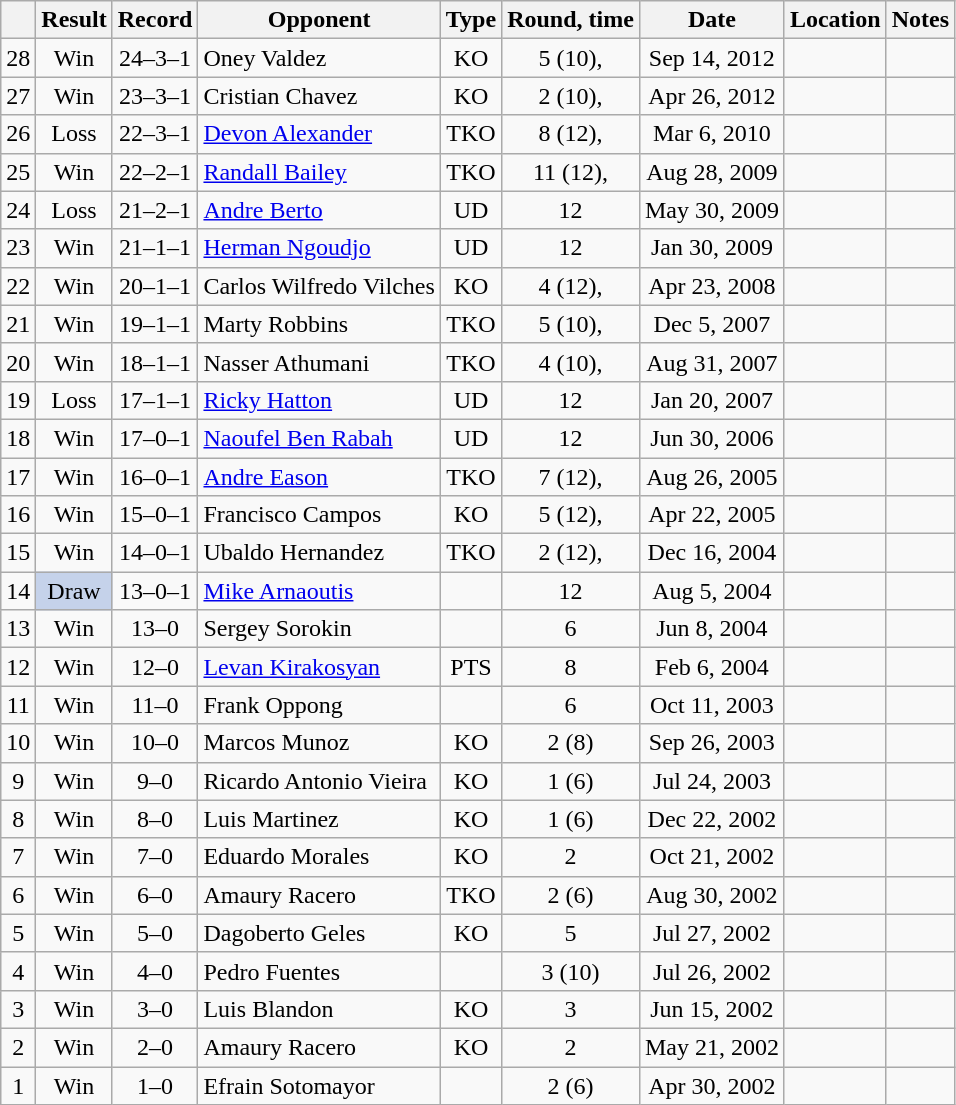<table class="wikitable" style="text-align:center">
<tr>
<th></th>
<th>Result</th>
<th>Record</th>
<th>Opponent</th>
<th>Type</th>
<th>Round, time</th>
<th>Date</th>
<th>Location</th>
<th>Notes</th>
</tr>
<tr>
<td>28</td>
<td>Win</td>
<td>24–3–1</td>
<td style="text-align:left;">Oney Valdez</td>
<td>KO</td>
<td>5 (10), </td>
<td>Sep 14, 2012</td>
<td style="text-align:left;"></td>
<td></td>
</tr>
<tr>
<td>27</td>
<td>Win</td>
<td>23–3–1</td>
<td style="text-align:left;">Cristian Chavez</td>
<td>KO</td>
<td>2 (10), </td>
<td>Apr 26, 2012</td>
<td style="text-align:left;"></td>
<td></td>
</tr>
<tr>
<td>26</td>
<td>Loss</td>
<td>22–3–1</td>
<td style="text-align:left;"><a href='#'>Devon Alexander</a></td>
<td>TKO</td>
<td>8 (12), </td>
<td>Mar 6, 2010</td>
<td style="text-align:left;"></td>
<td style="text-align:left;"></td>
</tr>
<tr>
<td>25</td>
<td>Win</td>
<td>22–2–1</td>
<td style="text-align:left;"><a href='#'>Randall Bailey</a></td>
<td>TKO</td>
<td>11 (12), </td>
<td>Aug 28, 2009</td>
<td style="text-align:left;"></td>
<td style="text-align:left;"></td>
</tr>
<tr>
<td>24</td>
<td>Loss</td>
<td>21–2–1</td>
<td style="text-align:left;"><a href='#'>Andre Berto</a></td>
<td>UD</td>
<td>12</td>
<td>May 30, 2009</td>
<td style="text-align:left;"></td>
<td style="text-align:left;"></td>
</tr>
<tr>
<td>23</td>
<td>Win</td>
<td>21–1–1</td>
<td style="text-align:left;"><a href='#'>Herman Ngoudjo</a></td>
<td>UD</td>
<td>12</td>
<td>Jan 30, 2009</td>
<td style="text-align:left;"></td>
<td style="text-align:left;"></td>
</tr>
<tr>
<td>22</td>
<td>Win</td>
<td>20–1–1</td>
<td style="text-align:left;">Carlos Wilfredo Vilches</td>
<td>KO</td>
<td>4 (12), </td>
<td>Apr 23, 2008</td>
<td style="text-align:left;"></td>
<td></td>
</tr>
<tr>
<td>21</td>
<td>Win</td>
<td>19–1–1</td>
<td style="text-align:left;">Marty Robbins</td>
<td>TKO</td>
<td>5 (10), </td>
<td>Dec 5, 2007</td>
<td style="text-align:left;"></td>
<td></td>
</tr>
<tr>
<td>20</td>
<td>Win</td>
<td>18–1–1</td>
<td style="text-align:left;">Nasser Athumani</td>
<td>TKO</td>
<td>4 (10), </td>
<td>Aug 31, 2007</td>
<td style="text-align:left;"></td>
<td></td>
</tr>
<tr>
<td>19</td>
<td>Loss</td>
<td>17–1–1</td>
<td style="text-align:left;"><a href='#'>Ricky Hatton</a></td>
<td>UD</td>
<td>12</td>
<td>Jan 20, 2007</td>
<td style="text-align:left;"></td>
<td style="text-align:left;"></td>
</tr>
<tr>
<td>18</td>
<td>Win</td>
<td>17–0–1</td>
<td style="text-align:left;"><a href='#'>Naoufel Ben Rabah</a></td>
<td>UD</td>
<td>12</td>
<td>Jun 30, 2006</td>
<td style="text-align:left;"></td>
<td style="text-align:left;"></td>
</tr>
<tr>
<td>17</td>
<td>Win</td>
<td>16–0–1</td>
<td style="text-align:left;"><a href='#'>Andre Eason</a></td>
<td>TKO</td>
<td>7 (12), </td>
<td>Aug 26, 2005</td>
<td style="text-align:left;"></td>
<td style="text-align:left;"></td>
</tr>
<tr>
<td>16</td>
<td>Win</td>
<td>15–0–1</td>
<td style="text-align:left;">Francisco Campos</td>
<td>KO</td>
<td>5 (12), </td>
<td>Apr 22, 2005</td>
<td style="text-align:left;"></td>
<td style="text-align:left;"></td>
</tr>
<tr>
<td>15</td>
<td>Win</td>
<td>14–0–1</td>
<td style="text-align:left;">Ubaldo Hernandez</td>
<td>TKO</td>
<td>2 (12), </td>
<td>Dec 16, 2004</td>
<td style="text-align:left;"></td>
<td style="text-align:left;"></td>
</tr>
<tr>
<td>14</td>
<td style="background:#C5D2EA">Draw</td>
<td>13–0–1</td>
<td style="text-align:left;"><a href='#'>Mike Arnaoutis</a></td>
<td></td>
<td>12</td>
<td>Aug 5, 2004</td>
<td style="text-align:left;"></td>
<td style="text-align:left;"></td>
</tr>
<tr>
<td>13</td>
<td>Win</td>
<td>13–0</td>
<td style="text-align:left;">Sergey Sorokin</td>
<td></td>
<td>6</td>
<td>Jun 8, 2004</td>
<td style="text-align:left;"></td>
<td></td>
</tr>
<tr>
<td>12</td>
<td>Win</td>
<td>12–0</td>
<td style="text-align:left;"><a href='#'>Levan Kirakosyan</a></td>
<td>PTS</td>
<td>8</td>
<td>Feb 6, 2004</td>
<td style="text-align:left;"></td>
<td></td>
</tr>
<tr>
<td>11</td>
<td>Win</td>
<td>11–0</td>
<td style="text-align:left;">Frank Oppong</td>
<td></td>
<td>6</td>
<td>Oct 11, 2003</td>
<td style="text-align:left;"></td>
<td></td>
</tr>
<tr>
<td>10</td>
<td>Win</td>
<td>10–0</td>
<td style="text-align:left;">Marcos Munoz</td>
<td>KO</td>
<td>2 (8)</td>
<td>Sep 26, 2003</td>
<td style="text-align:left;"></td>
<td></td>
</tr>
<tr>
<td>9</td>
<td>Win</td>
<td>9–0</td>
<td style="text-align:left;">Ricardo Antonio Vieira</td>
<td>KO</td>
<td>1 (6)</td>
<td>Jul 24, 2003</td>
<td style="text-align:left;"></td>
<td></td>
</tr>
<tr>
<td>8</td>
<td>Win</td>
<td>8–0</td>
<td style="text-align:left;">Luis Martinez</td>
<td>KO</td>
<td>1 (6)</td>
<td>Dec 22, 2002</td>
<td style="text-align:left;"></td>
<td></td>
</tr>
<tr>
<td>7</td>
<td>Win</td>
<td>7–0</td>
<td style="text-align:left;">Eduardo Morales</td>
<td>KO</td>
<td>2</td>
<td>Oct 21, 2002</td>
<td style="text-align:left;"></td>
<td></td>
</tr>
<tr>
<td>6</td>
<td>Win</td>
<td>6–0</td>
<td style="text-align:left;">Amaury Racero</td>
<td>TKO</td>
<td>2 (6)</td>
<td>Aug 30, 2002</td>
<td style="text-align:left;"></td>
<td></td>
</tr>
<tr>
<td>5</td>
<td>Win</td>
<td>5–0</td>
<td style="text-align:left;">Dagoberto Geles</td>
<td>KO</td>
<td>5</td>
<td>Jul 27, 2002</td>
<td style="text-align:left;"></td>
<td></td>
</tr>
<tr>
<td>4</td>
<td>Win</td>
<td>4–0</td>
<td style="text-align:left;">Pedro Fuentes</td>
<td></td>
<td>3 (10)</td>
<td>Jul 26, 2002</td>
<td style="text-align:left;"></td>
<td></td>
</tr>
<tr>
<td>3</td>
<td>Win</td>
<td>3–0</td>
<td style="text-align:left;">Luis Blandon</td>
<td>KO</td>
<td>3</td>
<td>Jun 15, 2002</td>
<td style="text-align:left;"></td>
<td></td>
</tr>
<tr>
<td>2</td>
<td>Win</td>
<td>2–0</td>
<td style="text-align:left;">Amaury Racero</td>
<td>KO</td>
<td>2</td>
<td>May 21, 2002</td>
<td style="text-align:left;"></td>
<td></td>
</tr>
<tr>
<td>1</td>
<td>Win</td>
<td>1–0</td>
<td style="text-align:left;">Efrain Sotomayor</td>
<td></td>
<td>2 (6)</td>
<td>Apr 30, 2002</td>
<td style="text-align:left;"></td>
<td></td>
</tr>
</table>
